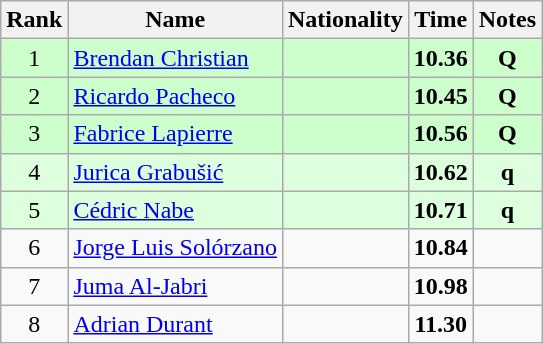<table class="wikitable sortable" style="text-align:center">
<tr>
<th>Rank</th>
<th>Name</th>
<th>Nationality</th>
<th>Time</th>
<th>Notes</th>
</tr>
<tr bgcolor=ccffcc>
<td>1</td>
<td align=left><a href='#'>Brendan Christian</a></td>
<td align=left></td>
<td><strong>10.36</strong></td>
<td><strong>Q</strong></td>
</tr>
<tr bgcolor=ccffcc>
<td>2</td>
<td align=left><a href='#'>Ricardo Pacheco</a></td>
<td align=left></td>
<td><strong>10.45</strong></td>
<td><strong>Q</strong></td>
</tr>
<tr bgcolor=ccffcc>
<td>3</td>
<td align=left><a href='#'>Fabrice Lapierre</a></td>
<td align=left></td>
<td><strong>10.56</strong></td>
<td><strong>Q</strong></td>
</tr>
<tr bgcolor=ddffdd>
<td>4</td>
<td align=left><a href='#'>Jurica Grabušić</a></td>
<td align=left></td>
<td><strong>10.62</strong></td>
<td><strong>q</strong></td>
</tr>
<tr bgcolor=ddffdd>
<td>5</td>
<td align=left><a href='#'>Cédric Nabe</a></td>
<td align=left></td>
<td><strong>10.71</strong></td>
<td><strong>q</strong></td>
</tr>
<tr>
<td>6</td>
<td align=left><a href='#'>Jorge Luis Solórzano</a></td>
<td align=left></td>
<td><strong>10.84</strong></td>
<td></td>
</tr>
<tr>
<td>7</td>
<td align=left><a href='#'>Juma Al-Jabri</a></td>
<td align=left></td>
<td><strong>10.98</strong></td>
<td></td>
</tr>
<tr>
<td>8</td>
<td align=left><a href='#'>Adrian Durant</a></td>
<td align=left></td>
<td><strong>11.30</strong></td>
<td></td>
</tr>
</table>
